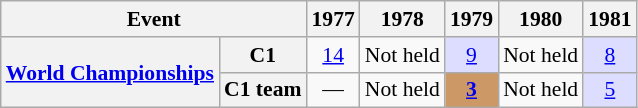<table class="wikitable plainrowheaders" style=font-size:90%>
<tr>
<th scope="col" colspan=2>Event</th>
<th scope="col">1977</th>
<th scope="col">1978</th>
<th scope="col">1979</th>
<th scope="col">1980</th>
<th scope="col">1981</th>
</tr>
<tr style="text-align:center;">
<th scope="row" rowspan=2><a href='#'>World Championships</a></th>
<th scope="row">C1</th>
<td><a href='#'>14</a></td>
<td>Not held</td>
<td style="background:#ddf;"><a href='#'>9</a></td>
<td>Not held</td>
<td style="background:#ddf;"><a href='#'>8</a></td>
</tr>
<tr style="text-align:center;">
<th scope="row">C1 team</th>
<td>—</td>
<td>Not held</td>
<td style="background:#cc9966;"><a href='#'><strong>3</strong></a></td>
<td>Not held</td>
<td style="background:#ddf;"><a href='#'>5</a></td>
</tr>
</table>
